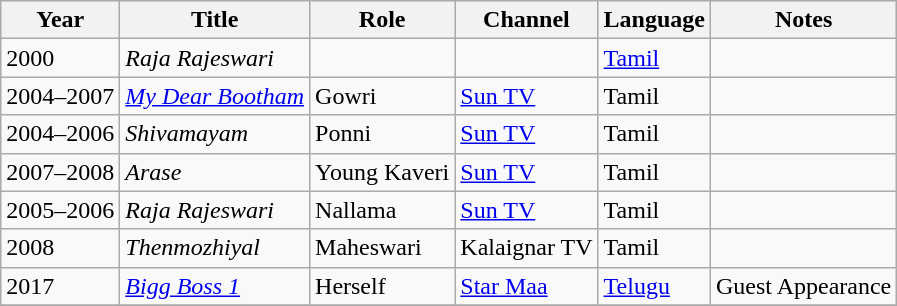<table class="wikitable sortable">
<tr>
<th>Year</th>
<th>Title</th>
<th>Role</th>
<th>Channel</th>
<th>Language</th>
<th class="unsortable">Notes</th>
</tr>
<tr>
<td>2000</td>
<td><em>Raja Rajeswari</em></td>
<td></td>
<td></td>
<td><a href='#'>Tamil</a></td>
<td></td>
</tr>
<tr>
<td>2004–2007</td>
<td><em><a href='#'>My Dear Bootham</a></em></td>
<td>Gowri</td>
<td><a href='#'>Sun TV</a></td>
<td>Tamil</td>
<td></td>
</tr>
<tr>
<td>2004–2006</td>
<td><em>Shivamayam</em></td>
<td>Ponni</td>
<td><a href='#'>Sun TV</a></td>
<td>Tamil</td>
<td></td>
</tr>
<tr>
<td>2007–2008</td>
<td><em>Arase</em></td>
<td>Young Kaveri</td>
<td><a href='#'>Sun TV</a></td>
<td>Tamil</td>
<td></td>
</tr>
<tr>
<td>2005–2006</td>
<td><em>Raja Rajeswari</em></td>
<td>Nallama</td>
<td><a href='#'>Sun TV</a></td>
<td>Tamil</td>
<td></td>
</tr>
<tr>
<td>2008</td>
<td><em>Thenmozhiyal</em></td>
<td>Maheswari</td>
<td>Kalaignar TV</td>
<td>Tamil</td>
<td></td>
</tr>
<tr>
<td>2017</td>
<td><em><a href='#'>Bigg Boss 1</a></em></td>
<td>Herself</td>
<td><a href='#'>Star Maa</a></td>
<td><a href='#'>Telugu</a></td>
<td>Guest Appearance</td>
</tr>
<tr>
</tr>
</table>
